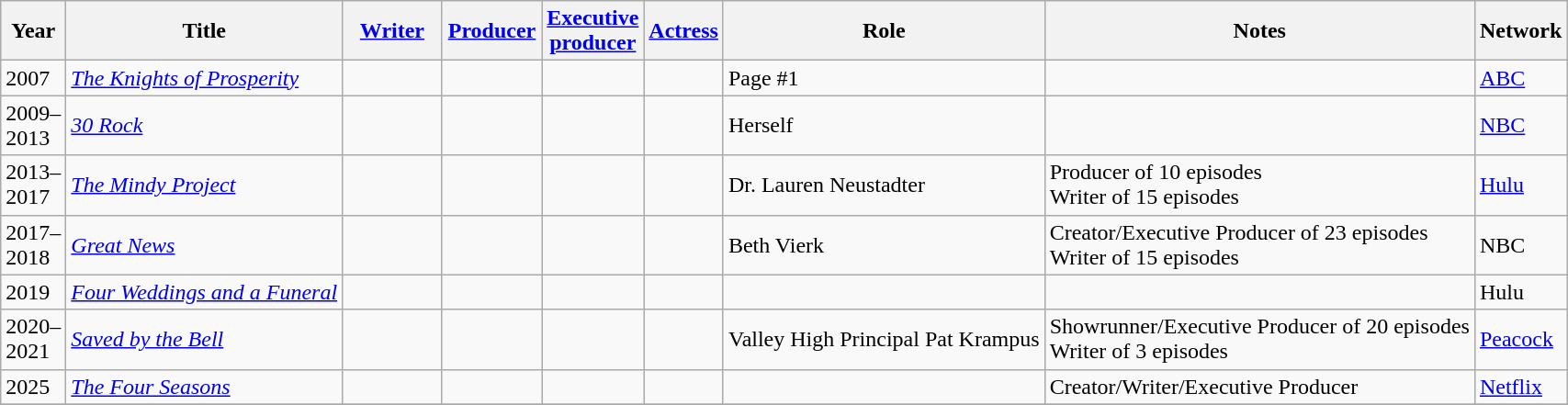<table class="wikitable">
<tr>
<th ! width="33">Year</th>
<th>Title</th>
<th width=65><a href='#'>Writer</a></th>
<th width=65><a href='#'>Producer</a></th>
<th width=65><a href='#'>Executive producer</a></th>
<th><a href='#'>Actress</a></th>
<th>Role</th>
<th>Notes</th>
<th>Network</th>
</tr>
<tr>
<td>2007</td>
<td><em><a href='#'>The Knights of Prosperity</a></em></td>
<td></td>
<td></td>
<td></td>
<td></td>
<td>Page #1</td>
<td></td>
<td><a href='#'>ABC</a></td>
</tr>
<tr>
<td>2009–2013</td>
<td><em><a href='#'>30 Rock</a></em></td>
<td></td>
<td></td>
<td></td>
<td></td>
<td>Herself</td>
<td></td>
<td><a href='#'>NBC</a></td>
</tr>
<tr>
<td>2013–2017</td>
<td><em><a href='#'>The Mindy Project</a></em></td>
<td></td>
<td></td>
<td></td>
<td></td>
<td>Dr. Lauren Neustadter</td>
<td>Producer of 10 episodes <br> Writer of 15 episodes</td>
<td><a href='#'>Hulu</a></td>
</tr>
<tr>
<td>2017–2018</td>
<td><em><a href='#'>Great News</a></em></td>
<td></td>
<td></td>
<td></td>
<td></td>
<td>Beth Vierk</td>
<td>Creator/Executive Producer of 23 episodes <br> Writer of 15 episodes</td>
<td>NBC</td>
</tr>
<tr>
<td>2019</td>
<td><em><a href='#'>Four Weddings and a Funeral</a></em></td>
<td></td>
<td></td>
<td></td>
<td></td>
<td></td>
<td></td>
<td>Hulu</td>
</tr>
<tr>
<td>2020–2021</td>
<td><em><a href='#'>Saved by the Bell</a></em></td>
<td></td>
<td></td>
<td></td>
<td></td>
<td>Valley High Principal Pat Krampus</td>
<td>Showrunner/Executive Producer of 20 episodes <br> Writer of 3 episodes</td>
<td><a href='#'>Peacock</a></td>
</tr>
<tr>
<td>2025</td>
<td><em><a href='#'>The Four Seasons</a></em></td>
<td></td>
<td></td>
<td></td>
<td></td>
<td></td>
<td>Creator/Writer/Executive Producer</td>
<td><a href='#'>Netflix</a></td>
</tr>
<tr>
</tr>
</table>
